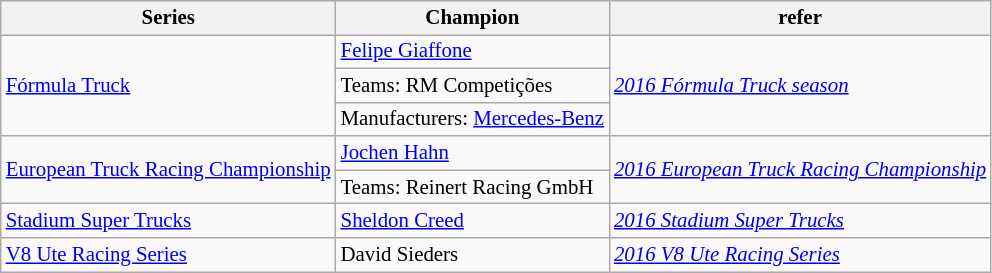<table class="wikitable" style="font-size:87%">
<tr>
<th>Series</th>
<th>Champion</th>
<th>refer</th>
</tr>
<tr>
<td rowspan=3><a href='#'>Fórmula Truck</a></td>
<td> <a href='#'>Felipe Giaffone</a></td>
<td rowspan=3><em><a href='#'>2016 Fórmula Truck season</a></em></td>
</tr>
<tr>
<td>Teams:  RM Competições</td>
</tr>
<tr>
<td>Manufacturers:  <a href='#'>Mercedes-Benz</a></td>
</tr>
<tr>
<td rowspan="2"><a href='#'>European Truck Racing Championship</a></td>
<td> <a href='#'>Jochen Hahn</a></td>
<td rowspan="2"><em><a href='#'>2016 European Truck Racing Championship</a></em></td>
</tr>
<tr>
<td>Teams:  Reinert Racing GmbH</td>
</tr>
<tr>
<td><a href='#'>Stadium Super Trucks</a></td>
<td> <a href='#'>Sheldon Creed</a></td>
<td><em><a href='#'>2016 Stadium Super Trucks</a></em></td>
</tr>
<tr>
<td><a href='#'>V8 Ute Racing Series</a></td>
<td> David Sieders</td>
<td><em><a href='#'>2016 V8 Ute Racing Series</a></em></td>
</tr>
</table>
